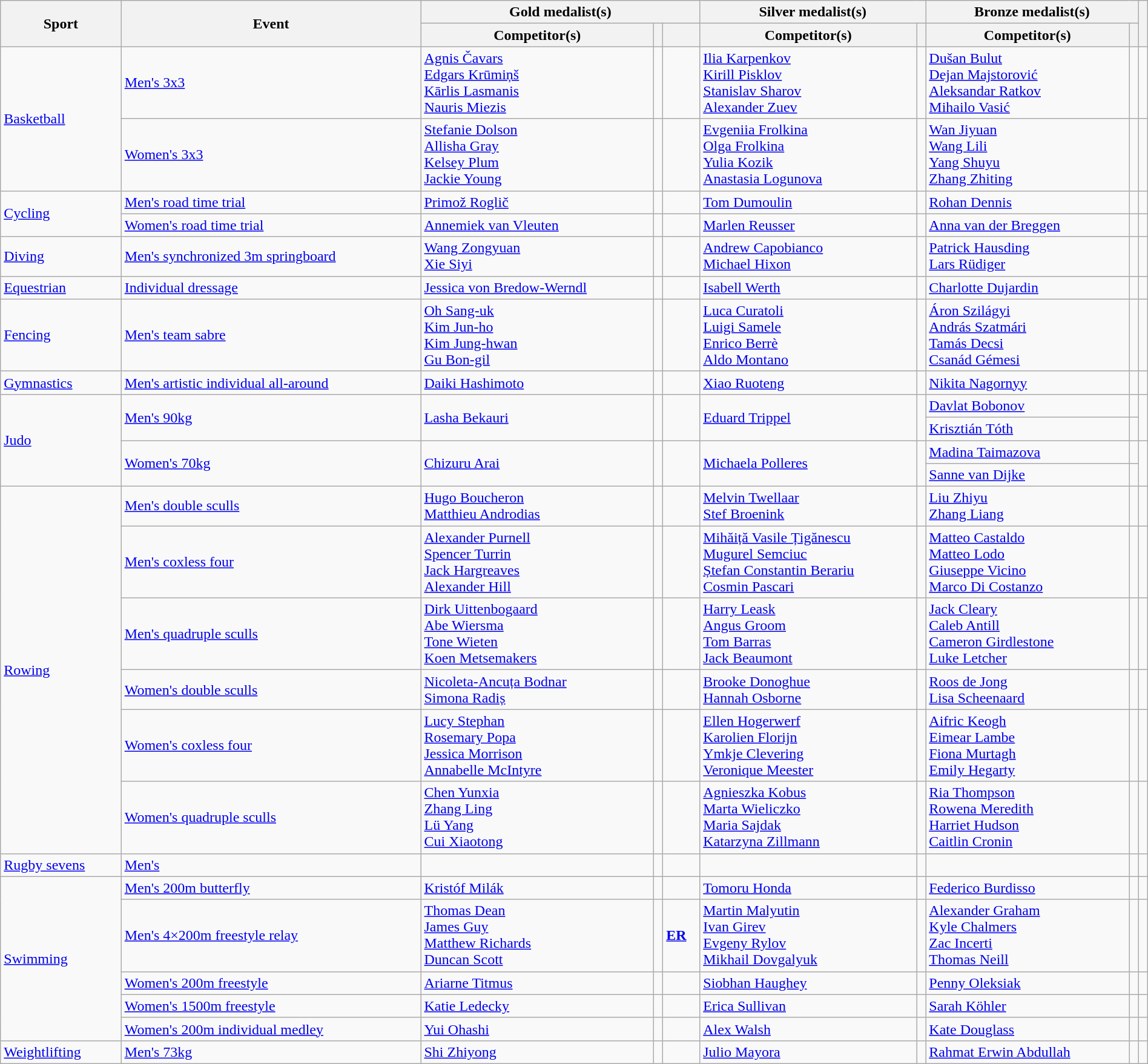<table class="wikitable" style="width:100%;">
<tr>
<th rowspan="2">Sport</th>
<th rowspan="2">Event</th>
<th colspan="3">Gold medalist(s)</th>
<th colspan="2">Silver medalist(s)</th>
<th colspan="2">Bronze medalist(s)</th>
<th rowspan="2"></th>
</tr>
<tr>
<th>Competitor(s)</th>
<th></th>
<th></th>
<th>Competitor(s)</th>
<th></th>
<th>Competitor(s)</th>
<th></th>
</tr>
<tr>
<td rowspan="2"><a href='#'>Basketball</a></td>
<td><a href='#'>Men's 3x3</a></td>
<td><a href='#'>Agnis Čavars</a> <br> <a href='#'>Edgars Krūmiņš</a> <br> <a href='#'>Kārlis Lasmanis</a> <br> <a href='#'>Nauris Miezis</a></td>
<td></td>
<td></td>
<td><a href='#'>Ilia Karpenkov</a> <br> <a href='#'>Kirill Pisklov</a> <br> <a href='#'>Stanislav Sharov</a> <br> <a href='#'>Alexander Zuev</a></td>
<td></td>
<td><a href='#'>Dušan Bulut</a> <br> <a href='#'>Dejan Majstorović</a> <br> <a href='#'>Aleksandar Ratkov</a> <br> <a href='#'>Mihailo Vasić</a></td>
<td></td>
<td></td>
</tr>
<tr>
<td><a href='#'>Women's 3x3</a></td>
<td><a href='#'>Stefanie Dolson</a><br><a href='#'>Allisha Gray</a><br><a href='#'>Kelsey Plum</a><br><a href='#'>Jackie Young</a></td>
<td></td>
<td></td>
<td><a href='#'>Evgeniia Frolkina</a><br><a href='#'>Olga Frolkina</a><br><a href='#'>Yulia Kozik</a><br><a href='#'>Anastasia Logunova</a></td>
<td></td>
<td><a href='#'>Wan Jiyuan</a><br><a href='#'>Wang Lili</a><br><a href='#'>Yang Shuyu</a><br><a href='#'>Zhang Zhiting</a></td>
<td></td>
<td></td>
</tr>
<tr>
<td rowspan="2"><a href='#'>Cycling</a></td>
<td><a href='#'>Men's road time trial</a></td>
<td><a href='#'>Primož Roglič</a></td>
<td></td>
<td></td>
<td><a href='#'>Tom Dumoulin</a></td>
<td></td>
<td><a href='#'>Rohan Dennis</a></td>
<td></td>
<td></td>
</tr>
<tr>
<td><a href='#'>Women's road time trial</a></td>
<td><a href='#'>Annemiek van Vleuten</a></td>
<td></td>
<td></td>
<td><a href='#'>Marlen Reusser</a></td>
<td></td>
<td><a href='#'>Anna van der Breggen</a></td>
<td></td>
<td></td>
</tr>
<tr>
<td><a href='#'>Diving</a></td>
<td><a href='#'>Men's synchronized 3m springboard</a></td>
<td><a href='#'>Wang Zongyuan</a><br><a href='#'>Xie Siyi</a></td>
<td></td>
<td></td>
<td><a href='#'>Andrew Capobianco</a> <br> <a href='#'>Michael Hixon</a></td>
<td></td>
<td><a href='#'>Patrick Hausding</a><br><a href='#'>Lars Rüdiger</a></td>
<td></td>
<td></td>
</tr>
<tr>
<td><a href='#'>Equestrian</a></td>
<td><a href='#'>Individual dressage</a></td>
<td><a href='#'>Jessica von Bredow-Werndl</a></td>
<td></td>
<td></td>
<td><a href='#'>Isabell Werth</a></td>
<td></td>
<td><a href='#'>Charlotte Dujardin</a></td>
<td></td>
<td></td>
</tr>
<tr>
<td><a href='#'>Fencing</a></td>
<td><a href='#'>Men's team sabre</a></td>
<td><a href='#'>Oh Sang-uk</a><br> <a href='#'>Kim Jun-ho</a><br> <a href='#'>Kim Jung-hwan</a><br> <a href='#'>Gu Bon-gil</a></td>
<td></td>
<td></td>
<td><a href='#'>Luca Curatoli</a><br> <a href='#'>Luigi Samele</a><br> <a href='#'>Enrico Berrè</a><br> <a href='#'>Aldo Montano</a></td>
<td></td>
<td><a href='#'>Áron Szilágyi</a><br> <a href='#'>András Szatmári</a><br> <a href='#'>Tamás Decsi</a><br> <a href='#'>Csanád Gémesi</a></td>
<td></td>
<td></td>
</tr>
<tr>
<td><a href='#'>Gymnastics</a></td>
<td><a href='#'>Men's artistic individual all-around</a></td>
<td><a href='#'>Daiki Hashimoto</a></td>
<td></td>
<td></td>
<td><a href='#'>Xiao Ruoteng</a></td>
<td></td>
<td><a href='#'>Nikita Nagornyy</a></td>
<td></td>
<td></td>
</tr>
<tr>
<td rowspan="4"><a href='#'>Judo</a></td>
<td rowspan="2"><a href='#'>Men's 90kg</a></td>
<td rowspan="2"><a href='#'>Lasha Bekauri</a></td>
<td rowspan="2"></td>
<td rowspan="2"></td>
<td rowspan="2"><a href='#'>Eduard Trippel</a></td>
<td rowspan="2"></td>
<td><a href='#'>Davlat Bobonov</a></td>
<td></td>
<td rowspan="2"></td>
</tr>
<tr>
<td><a href='#'>Krisztián Tóth</a></td>
<td></td>
</tr>
<tr>
<td rowspan="2"><a href='#'>Women's 70kg</a></td>
<td rowspan="2"><a href='#'>Chizuru Arai</a></td>
<td rowspan="2"></td>
<td rowspan="2"></td>
<td rowspan="2"><a href='#'>Michaela Polleres</a></td>
<td rowspan="2"></td>
<td><a href='#'>Madina Taimazova</a></td>
<td></td>
<td rowspan="2"></td>
</tr>
<tr>
<td><a href='#'>Sanne van Dijke</a></td>
<td></td>
</tr>
<tr>
<td rowspan="6"><a href='#'>Rowing</a></td>
<td><a href='#'>Men's double sculls</a></td>
<td><a href='#'>Hugo Boucheron</a><br><a href='#'>Matthieu Androdias</a></td>
<td></td>
<td></td>
<td><a href='#'>Melvin Twellaar</a><br><a href='#'>Stef Broenink</a></td>
<td></td>
<td><a href='#'>Liu Zhiyu</a><br><a href='#'>Zhang Liang</a></td>
<td></td>
<td></td>
</tr>
<tr>
<td><a href='#'>Men's coxless four</a></td>
<td><a href='#'>Alexander Purnell</a><br><a href='#'>Spencer Turrin</a> <br> <a href='#'>Jack Hargreaves</a> <br> <a href='#'>Alexander Hill</a></td>
<td></td>
<td></td>
<td><a href='#'>Mihăiță Vasile Țigănescu</a><br><a href='#'>Mugurel Semciuc</a><br><a href='#'>Ștefan Constantin Berariu</a><br><a href='#'>Cosmin Pascari</a></td>
<td></td>
<td><a href='#'>Matteo Castaldo</a><br><a href='#'>Matteo Lodo</a><br><a href='#'>Giuseppe Vicino</a><br><a href='#'>Marco Di Costanzo</a></td>
<td></td>
<td></td>
</tr>
<tr>
<td><a href='#'>Men's quadruple sculls</a></td>
<td><a href='#'>Dirk Uittenbogaard</a><br><a href='#'>Abe Wiersma</a><br><a href='#'>Tone Wieten</a><br><a href='#'>Koen Metsemakers</a></td>
<td></td>
<td></td>
<td><a href='#'>Harry Leask</a><br><a href='#'>Angus Groom</a><br><a href='#'>Tom Barras</a><br><a href='#'>Jack Beaumont</a></td>
<td></td>
<td><a href='#'>Jack Cleary</a><br><a href='#'>Caleb Antill</a><br><a href='#'>Cameron Girdlestone</a><br><a href='#'>Luke Letcher</a></td>
<td></td>
<td></td>
</tr>
<tr>
<td><a href='#'>Women's double sculls</a></td>
<td><a href='#'>Nicoleta-Ancuța Bodnar</a><br><a href='#'>Simona Radiș</a></td>
<td></td>
<td></td>
<td><a href='#'>Brooke Donoghue</a><br><a href='#'>Hannah Osborne</a></td>
<td></td>
<td><a href='#'>Roos de Jong</a><br><a href='#'>Lisa Scheenaard</a></td>
<td></td>
<td></td>
</tr>
<tr>
<td><a href='#'>Women's coxless four</a></td>
<td><a href='#'>Lucy Stephan</a><br><a href='#'>Rosemary Popa</a><br><a href='#'>Jessica Morrison</a><br><a href='#'>Annabelle McIntyre</a></td>
<td></td>
<td></td>
<td><a href='#'>Ellen Hogerwerf</a><br> <a href='#'>Karolien Florijn</a><br><a href='#'>Ymkje Clevering</a><br><a href='#'>Veronique Meester</a></td>
<td></td>
<td><a href='#'>Aifric Keogh</a><br><a href='#'>Eimear Lambe</a><br><a href='#'>Fiona Murtagh</a><br><a href='#'>Emily Hegarty</a></td>
<td></td>
<td></td>
</tr>
<tr>
<td><a href='#'>Women's quadruple sculls</a></td>
<td><a href='#'>Chen Yunxia</a><br><a href='#'>Zhang Ling</a><br><a href='#'>Lü Yang</a><br><a href='#'>Cui Xiaotong</a></td>
<td></td>
<td></td>
<td><a href='#'>Agnieszka Kobus</a><br><a href='#'>Marta Wieliczko</a><br><a href='#'>Maria Sajdak</a><br><a href='#'>Katarzyna Zillmann</a></td>
<td></td>
<td><a href='#'>Ria Thompson</a><br><a href='#'>Rowena Meredith</a><br><a href='#'>Harriet Hudson</a><br><a href='#'>Caitlin Cronin</a></td>
<td></td>
<td></td>
</tr>
<tr>
<td><a href='#'>Rugby sevens</a></td>
<td><a href='#'>Men's</a></td>
<td></td>
<td></td>
<td></td>
<td></td>
<td></td>
<td></td>
<td></td>
<td></td>
</tr>
<tr>
<td rowspan="5"><a href='#'>Swimming</a></td>
<td><a href='#'>Men's 200m butterfly</a></td>
<td><a href='#'>Kristóf Milák</a></td>
<td></td>
<td></td>
<td><a href='#'>Tomoru Honda</a></td>
<td></td>
<td><a href='#'>Federico Burdisso</a></td>
<td></td>
<td></td>
</tr>
<tr>
<td><a href='#'>Men's 4×200m freestyle relay</a></td>
<td><a href='#'>Thomas Dean</a><br><a href='#'>James Guy</a><br><a href='#'>Matthew Richards</a><br><a href='#'>Duncan Scott</a></td>
<td></td>
<td><strong><a href='#'>ER</a></strong></td>
<td><a href='#'>Martin Malyutin</a><br><a href='#'>Ivan Girev</a><br><a href='#'>Evgeny Rylov</a><br><a href='#'>Mikhail Dovgalyuk</a></td>
<td></td>
<td><a href='#'>Alexander Graham</a><br><a href='#'>Kyle Chalmers</a><br><a href='#'>Zac Incerti</a><br><a href='#'>Thomas Neill</a></td>
<td></td>
<td></td>
</tr>
<tr>
<td><a href='#'>Women's 200m freestyle</a></td>
<td><a href='#'>Ariarne Titmus</a></td>
<td></td>
<td></td>
<td><a href='#'>Siobhan Haughey</a></td>
<td></td>
<td><a href='#'>Penny Oleksiak</a></td>
<td></td>
<td></td>
</tr>
<tr>
<td><a href='#'>Women's 1500m freestyle</a></td>
<td><a href='#'>Katie Ledecky</a></td>
<td></td>
<td></td>
<td><a href='#'>Erica Sullivan</a></td>
<td></td>
<td><a href='#'>Sarah Köhler</a></td>
<td></td>
<td></td>
</tr>
<tr>
<td><a href='#'>Women's 200m individual medley</a></td>
<td><a href='#'>Yui Ohashi</a></td>
<td></td>
<td></td>
<td><a href='#'>Alex Walsh</a></td>
<td></td>
<td><a href='#'>Kate Douglass</a></td>
<td></td>
<td></td>
</tr>
<tr>
<td><a href='#'>Weightlifting</a></td>
<td><a href='#'>Men's 73kg</a></td>
<td><a href='#'>Shi Zhiyong</a></td>
<td></td>
<td></td>
<td><a href='#'>Julio Mayora</a></td>
<td></td>
<td><a href='#'>Rahmat Erwin Abdullah</a></td>
<td></td>
<td></td>
</tr>
</table>
